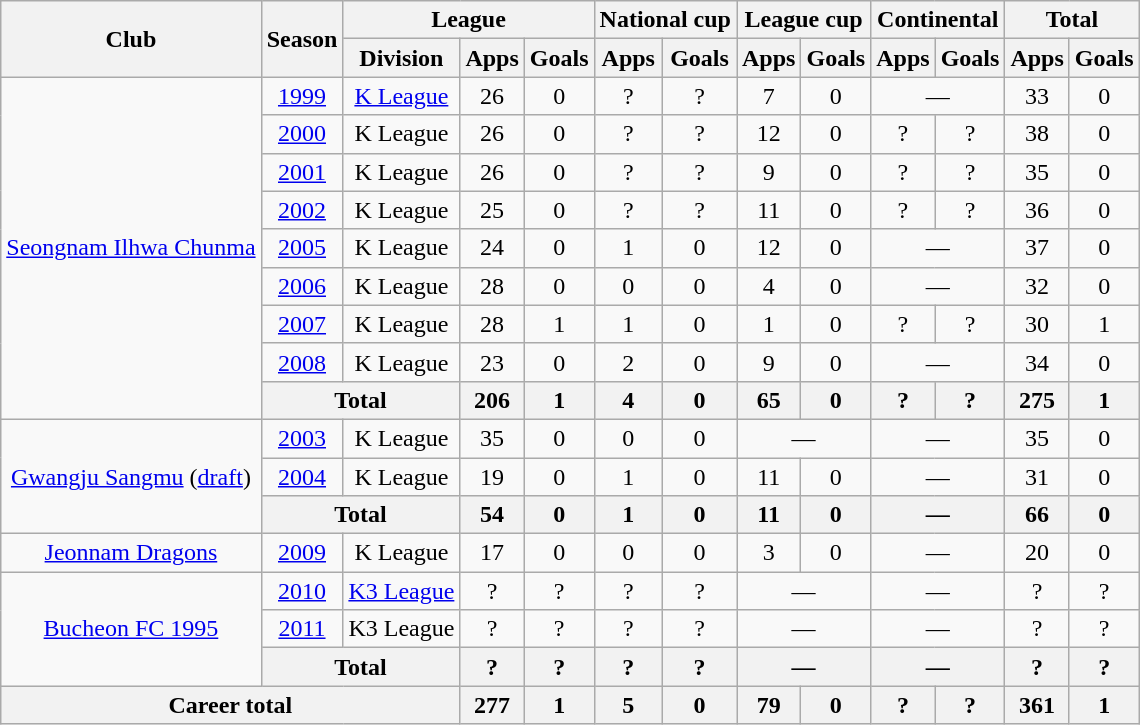<table class="wikitable" style="text-align:center">
<tr>
<th rowspan=2>Club</th>
<th rowspan=2>Season</th>
<th colspan=3>League</th>
<th colspan=2>National cup</th>
<th colspan=2>League cup</th>
<th colspan=2>Continental</th>
<th colspan=2>Total</th>
</tr>
<tr>
<th>Division</th>
<th>Apps</th>
<th>Goals</th>
<th>Apps</th>
<th>Goals</th>
<th>Apps</th>
<th>Goals</th>
<th>Apps</th>
<th>Goals</th>
<th>Apps</th>
<th>Goals</th>
</tr>
<tr>
<td rowspan="9"><a href='#'>Seongnam Ilhwa Chunma</a></td>
<td><a href='#'>1999</a></td>
<td><a href='#'>K League</a></td>
<td>26</td>
<td>0</td>
<td>?</td>
<td>?</td>
<td>7</td>
<td>0</td>
<td colspan="2">—</td>
<td>33</td>
<td>0</td>
</tr>
<tr>
<td><a href='#'>2000</a></td>
<td>K League</td>
<td>26</td>
<td>0</td>
<td>?</td>
<td>?</td>
<td>12</td>
<td>0</td>
<td>?</td>
<td>?</td>
<td>38</td>
<td>0</td>
</tr>
<tr>
<td><a href='#'>2001</a></td>
<td>K League</td>
<td>26</td>
<td>0</td>
<td>?</td>
<td>?</td>
<td>9</td>
<td>0</td>
<td>?</td>
<td>?</td>
<td>35</td>
<td>0</td>
</tr>
<tr>
<td><a href='#'>2002</a></td>
<td>K League</td>
<td>25</td>
<td>0</td>
<td>?</td>
<td>?</td>
<td>11</td>
<td>0</td>
<td>?</td>
<td>?</td>
<td>36</td>
<td>0</td>
</tr>
<tr>
<td><a href='#'>2005</a></td>
<td>K League</td>
<td>24</td>
<td>0</td>
<td>1</td>
<td>0</td>
<td>12</td>
<td>0</td>
<td colspan="2">—</td>
<td>37</td>
<td>0</td>
</tr>
<tr>
<td><a href='#'>2006</a></td>
<td>K League</td>
<td>28</td>
<td>0</td>
<td>0</td>
<td>0</td>
<td>4</td>
<td>0</td>
<td colspan="2">—</td>
<td>32</td>
<td>0</td>
</tr>
<tr>
<td><a href='#'>2007</a></td>
<td>K League</td>
<td>28</td>
<td>1</td>
<td>1</td>
<td>0</td>
<td>1</td>
<td>0</td>
<td>?</td>
<td>?</td>
<td>30</td>
<td>1</td>
</tr>
<tr>
<td><a href='#'>2008</a></td>
<td>K League</td>
<td>23</td>
<td>0</td>
<td>2</td>
<td>0</td>
<td>9</td>
<td>0</td>
<td colspan="2">—</td>
<td>34</td>
<td>0</td>
</tr>
<tr>
<th colspan="2">Total</th>
<th>206</th>
<th>1</th>
<th>4</th>
<th>0</th>
<th>65</th>
<th>0</th>
<th>?</th>
<th>?</th>
<th>275</th>
<th>1</th>
</tr>
<tr>
<td rowspan="3"><a href='#'>Gwangju Sangmu</a> (<a href='#'>draft</a>)</td>
<td><a href='#'>2003</a></td>
<td>K League</td>
<td>35</td>
<td>0</td>
<td>0</td>
<td>0</td>
<td colspan="2">—</td>
<td colspan="2">—</td>
<td>35</td>
<td>0</td>
</tr>
<tr>
<td><a href='#'>2004</a></td>
<td>K League</td>
<td>19</td>
<td>0</td>
<td>1</td>
<td>0</td>
<td>11</td>
<td>0</td>
<td colspan="2">—</td>
<td>31</td>
<td>0</td>
</tr>
<tr>
<th colspan="2">Total</th>
<th>54</th>
<th>0</th>
<th>1</th>
<th>0</th>
<th>11</th>
<th>0</th>
<th colspan="2">—</th>
<th>66</th>
<th>0</th>
</tr>
<tr>
<td><a href='#'>Jeonnam Dragons</a></td>
<td><a href='#'>2009</a></td>
<td>K League</td>
<td>17</td>
<td>0</td>
<td>0</td>
<td>0</td>
<td>3</td>
<td>0</td>
<td colspan="2">—</td>
<td>20</td>
<td>0</td>
</tr>
<tr>
<td rowspan="3"><a href='#'>Bucheon FC 1995</a></td>
<td><a href='#'>2010</a></td>
<td><a href='#'>K3 League</a></td>
<td>?</td>
<td>?</td>
<td>?</td>
<td>?</td>
<td colspan="2">—</td>
<td colspan="2">—</td>
<td>?</td>
<td>?</td>
</tr>
<tr>
<td><a href='#'>2011</a></td>
<td>K3 League</td>
<td>?</td>
<td>?</td>
<td>?</td>
<td>?</td>
<td colspan="2">—</td>
<td colspan="2">—</td>
<td>?</td>
<td>?</td>
</tr>
<tr>
<th colspan="2">Total</th>
<th>?</th>
<th>?</th>
<th>?</th>
<th>?</th>
<th colspan="2">—</th>
<th colspan="2">—</th>
<th>?</th>
<th>?</th>
</tr>
<tr>
<th colspan=3>Career total</th>
<th>277</th>
<th>1</th>
<th>5</th>
<th>0</th>
<th>79</th>
<th>0</th>
<th>?</th>
<th>?</th>
<th>361</th>
<th>1</th>
</tr>
</table>
